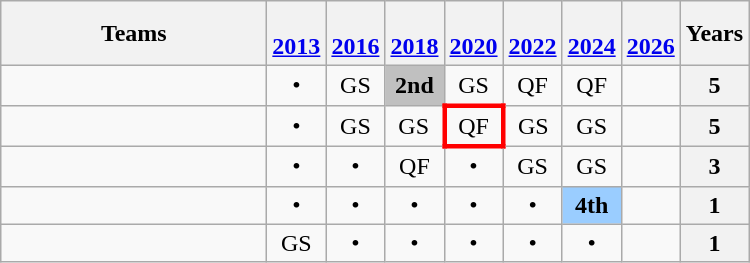<table class="wikitable" style="text-align:center; font-size:100%;">
<tr>
<th style="width:170px;">Teams</th>
<th><br><a href='#'>2013</a></th>
<th><br><a href='#'>2016</a></th>
<th><br><a href='#'>2018</a></th>
<th><br><a href='#'>2020</a></th>
<th><br><a href='#'>2022</a></th>
<th><br><a href='#'>2024</a></th>
<th><br><a href='#'>2026</a></th>
<th>Years</th>
</tr>
<tr>
<td style="text-align:left;"></td>
<td>•</td>
<td>GS</td>
<td style="background-color:Silver;"><strong>2nd</strong></td>
<td>GS</td>
<td>QF</td>
<td>QF</td>
<td></td>
<th>5</th>
</tr>
<tr>
<td style="text-align:left;"></td>
<td>•</td>
<td>GS</td>
<td>GS</td>
<td style="border:3px solid red;">QF</td>
<td>GS</td>
<td>GS</td>
<td></td>
<th>5</th>
</tr>
<tr>
<td style="text-align:left;"></td>
<td>•</td>
<td>•</td>
<td>QF</td>
<td>•</td>
<td>GS</td>
<td>GS</td>
<td></td>
<th>3</th>
</tr>
<tr>
<td style="text-align:left;"></td>
<td>•</td>
<td>•</td>
<td>•</td>
<td>•</td>
<td>•</td>
<td style="background-color:#9acdff;"><strong>4th</strong></td>
<td></td>
<th>1</th>
</tr>
<tr>
<td style="text-align:left;"></td>
<td>GS</td>
<td>•</td>
<td>•</td>
<td>•</td>
<td>•</td>
<td>•</td>
<td></td>
<th>1</th>
</tr>
</table>
